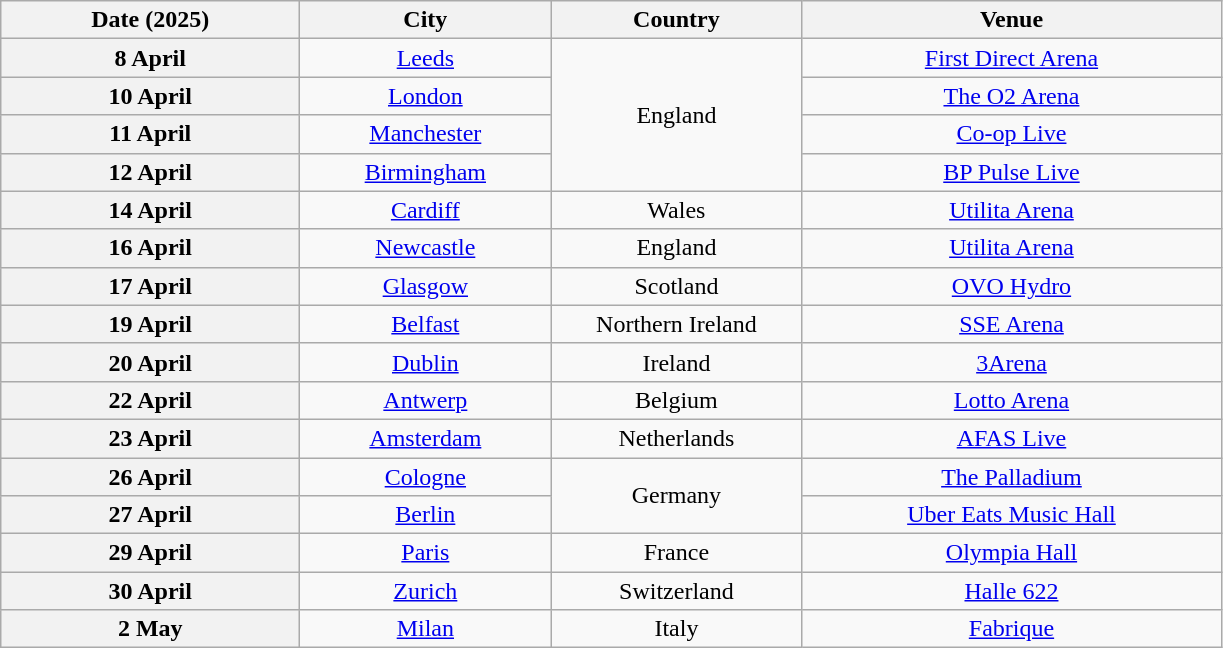<table class="wikitable plainrowheaders" style="text-align:center;">
<tr>
<th scope="col" style="width:12em;">Date (2025)</th>
<th scope="col" style="width:10em;">City</th>
<th scope="col" style="width:10em;">Country</th>
<th scope="col" style="width:17em;">Venue</th>
</tr>
<tr>
<th scope="row" style="text-align:center;">8 April</th>
<td><a href='#'>Leeds</a></td>
<td rowspan="4">England</td>
<td><a href='#'>First Direct Arena</a></td>
</tr>
<tr>
<th scope="row" style="text-align:center;">10 April</th>
<td><a href='#'>London</a></td>
<td><a href='#'>The O2 Arena</a></td>
</tr>
<tr>
<th scope="row" style="text-align:center;">11 April</th>
<td><a href='#'>Manchester</a></td>
<td><a href='#'>Co-op Live</a></td>
</tr>
<tr>
<th scope="row" style="text-align:center;">12 April</th>
<td><a href='#'>Birmingham</a></td>
<td><a href='#'>BP Pulse Live</a></td>
</tr>
<tr>
<th scope="row" style="text-align:center;">14 April</th>
<td><a href='#'>Cardiff</a></td>
<td>Wales</td>
<td><a href='#'>Utilita Arena</a></td>
</tr>
<tr>
<th scope="row" style="text-align:center;">16 April</th>
<td><a href='#'>Newcastle</a></td>
<td>England</td>
<td><a href='#'>Utilita Arena</a></td>
</tr>
<tr>
<th scope="row" style="text-align:center;">17 April</th>
<td><a href='#'>Glasgow</a></td>
<td>Scotland</td>
<td><a href='#'>OVO Hydro</a></td>
</tr>
<tr>
<th scope="row" style="text-align:center;">19 April</th>
<td><a href='#'>Belfast</a></td>
<td>Northern Ireland</td>
<td><a href='#'>SSE Arena</a></td>
</tr>
<tr>
<th scope="row" style="text-align:center;">20 April</th>
<td><a href='#'>Dublin</a></td>
<td>Ireland</td>
<td><a href='#'>3Arena</a></td>
</tr>
<tr>
<th scope="row" style="text-align:center;">22 April</th>
<td><a href='#'>Antwerp</a></td>
<td>Belgium</td>
<td><a href='#'>Lotto Arena</a></td>
</tr>
<tr>
<th scope="row" style="text-align:center;">23 April</th>
<td><a href='#'>Amsterdam</a></td>
<td>Netherlands</td>
<td><a href='#'>AFAS Live</a></td>
</tr>
<tr>
<th scope="row" style="text-align:center;">26 April</th>
<td><a href='#'>Cologne</a></td>
<td rowspan="2">Germany</td>
<td><a href='#'>The Palladium</a></td>
</tr>
<tr>
<th scope="row" style="text-align:center;">27 April</th>
<td><a href='#'>Berlin</a></td>
<td><a href='#'>Uber Eats Music Hall</a></td>
</tr>
<tr>
<th scope="row" style="text-align:center;">29 April</th>
<td><a href='#'>Paris</a></td>
<td>France</td>
<td><a href='#'>Olympia Hall</a></td>
</tr>
<tr>
<th scope="row" style="text-align:center;">30 April</th>
<td><a href='#'>Zurich</a></td>
<td>Switzerland</td>
<td><a href='#'>Halle 622</a></td>
</tr>
<tr>
<th scope="row" style="text-align:center;">2 May</th>
<td><a href='#'>Milan</a></td>
<td>Italy</td>
<td><a href='#'>Fabrique</a></td>
</tr>
</table>
